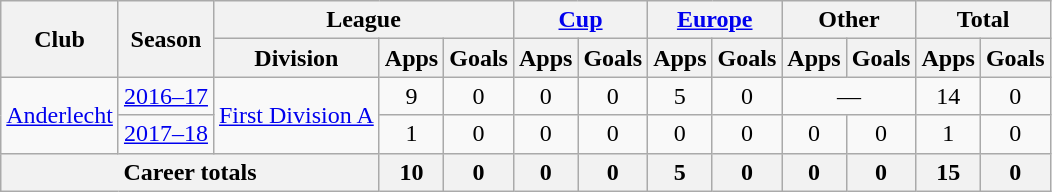<table class="wikitable" style="text-align:center">
<tr>
<th rowspan="2">Club</th>
<th rowspan="2">Season</th>
<th colspan="3">League</th>
<th colspan="2"><a href='#'>Cup</a></th>
<th colspan="2"><a href='#'>Europe</a></th>
<th colspan="2">Other</th>
<th colspan="2">Total</th>
</tr>
<tr>
<th>Division</th>
<th>Apps</th>
<th>Goals</th>
<th>Apps</th>
<th>Goals</th>
<th>Apps</th>
<th>Goals</th>
<th>Apps</th>
<th>Goals</th>
<th>Apps</th>
<th>Goals</th>
</tr>
<tr>
<td rowspan="2"><a href='#'>Anderlecht</a></td>
<td><a href='#'>2016–17</a></td>
<td rowspan="2"><a href='#'>First Division A</a></td>
<td>9</td>
<td>0</td>
<td>0</td>
<td>0</td>
<td>5</td>
<td>0</td>
<td colspan=2>—</td>
<td>14</td>
<td>0</td>
</tr>
<tr>
<td><a href='#'>2017–18</a></td>
<td>1</td>
<td>0</td>
<td>0</td>
<td>0</td>
<td>0</td>
<td>0</td>
<td>0</td>
<td>0</td>
<td>1</td>
<td>0</td>
</tr>
<tr>
<th colspan="3">Career totals</th>
<th>10</th>
<th>0</th>
<th>0</th>
<th>0</th>
<th>5</th>
<th>0</th>
<th>0</th>
<th>0</th>
<th>15</th>
<th>0</th>
</tr>
</table>
